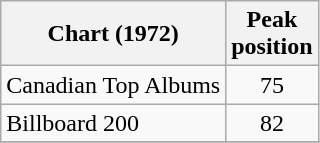<table class="wikitable sortable" border="1">
<tr>
<th>Chart (1972)</th>
<th>Peak<br>position</th>
</tr>
<tr>
<td>Canadian Top Albums</td>
<td style="text-align:center;">75</td>
</tr>
<tr>
<td>Billboard 200</td>
<td style="text-align:center;">82</td>
</tr>
<tr>
</tr>
</table>
